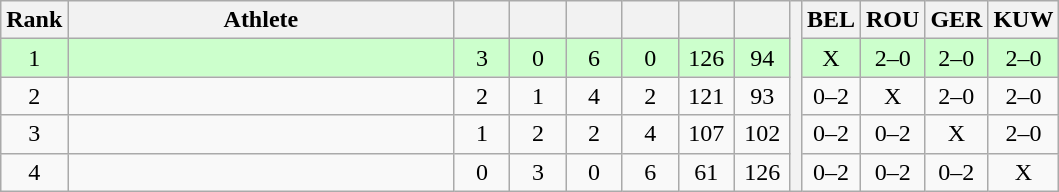<table class="wikitable" style="text-align:center">
<tr>
<th>Rank</th>
<th width=250>Athlete</th>
<th width=30></th>
<th width=30></th>
<th width=30></th>
<th width=30></th>
<th width=30></th>
<th width=30></th>
<th rowspan=5></th>
<th width=30>BEL</th>
<th width=30>ROU</th>
<th width=30>GER</th>
<th width=30>KUW</th>
</tr>
<tr style="background-color:#ccffcc;">
<td>1</td>
<td align=left></td>
<td>3</td>
<td>0</td>
<td>6</td>
<td>0</td>
<td>126</td>
<td>94</td>
<td>X</td>
<td>2–0</td>
<td>2–0</td>
<td>2–0</td>
</tr>
<tr>
<td>2</td>
<td align=left></td>
<td>2</td>
<td>1</td>
<td>4</td>
<td>2</td>
<td>121</td>
<td>93</td>
<td>0–2</td>
<td>X</td>
<td>2–0</td>
<td>2–0</td>
</tr>
<tr>
<td>3</td>
<td align=left></td>
<td>1</td>
<td>2</td>
<td>2</td>
<td>4</td>
<td>107</td>
<td>102</td>
<td>0–2</td>
<td>0–2</td>
<td>X</td>
<td>2–0</td>
</tr>
<tr>
<td>4</td>
<td align=left></td>
<td>0</td>
<td>3</td>
<td>0</td>
<td>6</td>
<td>61</td>
<td>126</td>
<td>0–2</td>
<td>0–2</td>
<td>0–2</td>
<td>X</td>
</tr>
</table>
